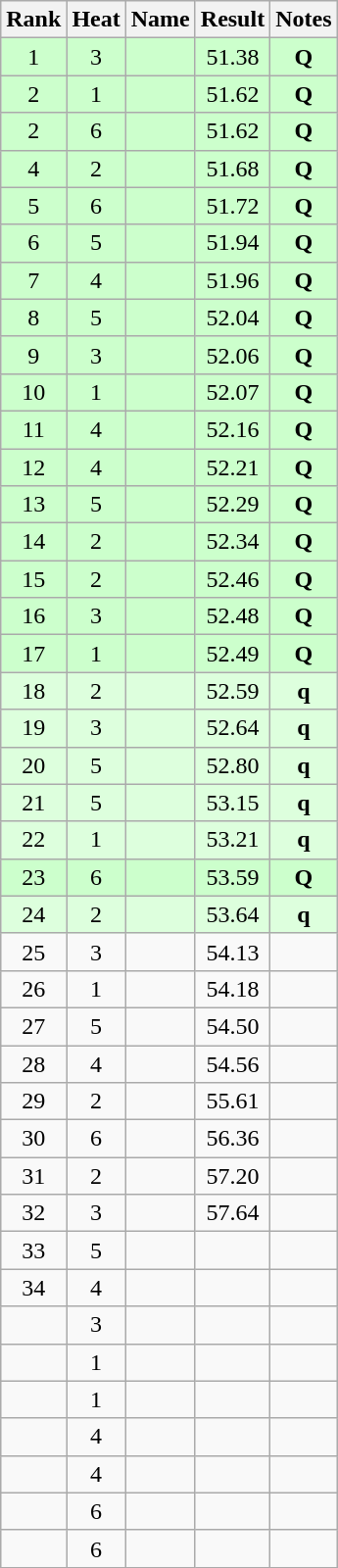<table class="sortable wikitable">
<tr>
<th>Rank</th>
<th>Heat</th>
<th>Name</th>
<th>Result</th>
<th>Notes</th>
</tr>
<tr style="background:#ccffcc;" align="center">
<td>1</td>
<td>3</td>
<td align="left"></td>
<td>51.38</td>
<td><strong>Q</strong></td>
</tr>
<tr style="background:#ccffcc;" align="center">
<td>2</td>
<td>1</td>
<td align="left"></td>
<td>51.62</td>
<td><strong>Q</strong></td>
</tr>
<tr style="background:#ccffcc;" align="center">
<td>2</td>
<td>6</td>
<td align="left"></td>
<td>51.62</td>
<td><strong>Q</strong></td>
</tr>
<tr style="background:#ccffcc;" align="center">
<td>4</td>
<td>2</td>
<td align="left"></td>
<td>51.68</td>
<td><strong>Q</strong></td>
</tr>
<tr style="background:#ccffcc;" align="center">
<td>5</td>
<td>6</td>
<td align="left"></td>
<td>51.72</td>
<td><strong>Q</strong></td>
</tr>
<tr style="background:#ccffcc;" align="center">
<td>6</td>
<td>5</td>
<td align="left"></td>
<td>51.94</td>
<td><strong>Q</strong></td>
</tr>
<tr style="background:#ccffcc;" align="center">
<td>7</td>
<td>4</td>
<td align="left"></td>
<td>51.96</td>
<td><strong>Q</strong></td>
</tr>
<tr style="background:#ccffcc;" align="center">
<td>8</td>
<td>5</td>
<td align="left"></td>
<td>52.04</td>
<td><strong>Q</strong></td>
</tr>
<tr style="background:#ccffcc;" align="center">
<td>9</td>
<td>3</td>
<td align="left"></td>
<td>52.06</td>
<td><strong>Q</strong></td>
</tr>
<tr style="background:#ccffcc;" align="center">
<td>10</td>
<td>1</td>
<td align="left"></td>
<td>52.07</td>
<td><strong>Q</strong></td>
</tr>
<tr style="background:#ccffcc;" align="center">
<td>11</td>
<td>4</td>
<td align="left"></td>
<td>52.16</td>
<td><strong>Q</strong></td>
</tr>
<tr style="background:#ccffcc;" align="center">
<td>12</td>
<td>4</td>
<td align="left"></td>
<td>52.21</td>
<td><strong>Q</strong></td>
</tr>
<tr style="background:#ccffcc;" align="center">
<td>13</td>
<td>5</td>
<td align="left"></td>
<td>52.29</td>
<td><strong>Q</strong></td>
</tr>
<tr style="background:#ccffcc;" align="center">
<td>14</td>
<td>2</td>
<td align="left"></td>
<td>52.34</td>
<td><strong>Q</strong></td>
</tr>
<tr style="background:#ccffcc;" align="center">
<td>15</td>
<td>2</td>
<td align="left"></td>
<td>52.46</td>
<td><strong>Q</strong></td>
</tr>
<tr style="background:#ccffcc;" align="center">
<td>16</td>
<td>3</td>
<td align="left"></td>
<td>52.48</td>
<td><strong>Q</strong></td>
</tr>
<tr style="background:#ccffcc;" align="center">
<td>17</td>
<td>1</td>
<td align="left"></td>
<td>52.49</td>
<td><strong>Q</strong></td>
</tr>
<tr style="background:#ddffdd;" align="center">
<td>18</td>
<td>2</td>
<td align="left"></td>
<td>52.59</td>
<td><strong>q</strong></td>
</tr>
<tr style="background:#ddffdd;" align="center">
<td>19</td>
<td>3</td>
<td align="left"></td>
<td>52.64</td>
<td><strong>q</strong></td>
</tr>
<tr style="background:#ddffdd;" align="center">
<td>20</td>
<td>5</td>
<td align="left"></td>
<td>52.80</td>
<td><strong>q</strong></td>
</tr>
<tr style="background:#ddffdd;" align="center">
<td>21</td>
<td>5</td>
<td align="left"></td>
<td>53.15</td>
<td><strong>q</strong></td>
</tr>
<tr style="background:#ddffdd;" align="center">
<td>22</td>
<td>1</td>
<td align="left"></td>
<td>53.21</td>
<td><strong>q</strong></td>
</tr>
<tr style="background:#ccffcc;" align="center">
<td>23</td>
<td>6</td>
<td align="left"></td>
<td>53.59</td>
<td><strong>Q</strong></td>
</tr>
<tr style="background:#ddffdd;" align="center">
<td>24</td>
<td>2</td>
<td align="left"></td>
<td>53.64</td>
<td><strong>q</strong></td>
</tr>
<tr align="center">
<td>25</td>
<td>3</td>
<td align="left"></td>
<td>54.13</td>
<td></td>
</tr>
<tr align="center">
<td>26</td>
<td>1</td>
<td align="left"></td>
<td>54.18</td>
<td></td>
</tr>
<tr align="center">
<td>27</td>
<td>5</td>
<td align="left"></td>
<td>54.50</td>
<td></td>
</tr>
<tr align="center">
<td>28</td>
<td>4</td>
<td align="left"></td>
<td>54.56</td>
<td></td>
</tr>
<tr align="center">
<td>29</td>
<td>2</td>
<td align="left"></td>
<td>55.61</td>
<td></td>
</tr>
<tr align="center">
<td>30</td>
<td>6</td>
<td align="left"></td>
<td>56.36</td>
<td></td>
</tr>
<tr align="center">
<td>31</td>
<td>2</td>
<td align="left"></td>
<td>57.20</td>
<td></td>
</tr>
<tr align="center">
<td>32</td>
<td>3</td>
<td align="left"></td>
<td>57.64</td>
<td></td>
</tr>
<tr align="center">
<td>33</td>
<td>5</td>
<td align="left"></td>
<td></td>
<td></td>
</tr>
<tr align="center">
<td>34</td>
<td>4</td>
<td align="left"></td>
<td></td>
<td></td>
</tr>
<tr align="center">
<td></td>
<td>3</td>
<td align="left"></td>
<td></td>
<td></td>
</tr>
<tr align="center">
<td></td>
<td>1</td>
<td align="left"></td>
<td></td>
<td></td>
</tr>
<tr align="center">
<td></td>
<td>1</td>
<td align="left"></td>
<td></td>
<td></td>
</tr>
<tr align="center">
<td></td>
<td>4</td>
<td align="left"></td>
<td></td>
<td></td>
</tr>
<tr align="center">
<td></td>
<td>4</td>
<td align="left"></td>
<td></td>
<td></td>
</tr>
<tr align="center">
<td></td>
<td>6</td>
<td align="left"></td>
<td></td>
<td></td>
</tr>
<tr align="center">
<td></td>
<td>6</td>
<td align="left"></td>
<td></td>
<td></td>
</tr>
</table>
